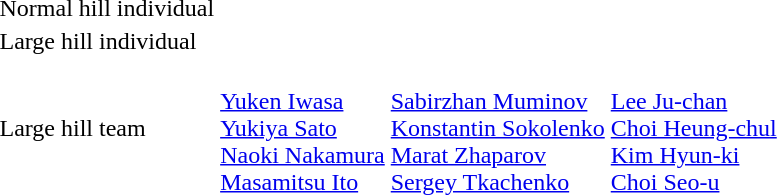<table>
<tr>
<td>Normal hill individual<br></td>
<td></td>
<td></td>
<td></td>
</tr>
<tr>
<td>Large hill individual<br></td>
<td></td>
<td></td>
<td></td>
</tr>
<tr>
<td>Large hill team<br></td>
<td><br><a href='#'>Yuken Iwasa</a><br><a href='#'>Yukiya Sato</a><br><a href='#'>Naoki Nakamura</a><br><a href='#'>Masamitsu Ito</a></td>
<td><br><a href='#'>Sabirzhan Muminov</a><br><a href='#'>Konstantin Sokolenko</a><br><a href='#'>Marat Zhaparov</a><br><a href='#'>Sergey Tkachenko</a></td>
<td><br><a href='#'>Lee Ju-chan</a><br><a href='#'>Choi Heung-chul</a><br><a href='#'>Kim Hyun-ki</a><br><a href='#'>Choi Seo-u</a></td>
</tr>
</table>
